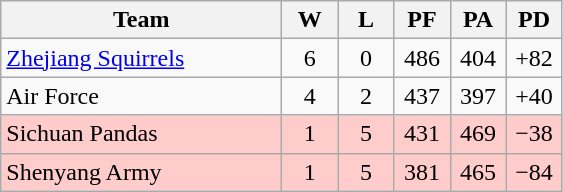<table class=wikitable style="text-align:center">
<tr>
<th width=180>Team</th>
<th width=30>W</th>
<th width=30>L</th>
<th width=30>PF</th>
<th width=30>PA</th>
<th width=30>PD</th>
</tr>
<tr style="text-align:center;">
<td style="text-align:left;"><a href='#'>Zhejiang Squirrels</a></td>
<td>6</td>
<td>0</td>
<td>486</td>
<td>404</td>
<td>+82</td>
</tr>
<tr style="text-align:center;">
<td style="text-align:left;">Air Force</td>
<td>4</td>
<td>2</td>
<td>437</td>
<td>397</td>
<td>+40</td>
</tr>
<tr style="text-align:center;background-color:#ffcccc;">
<td style="text-align:left;">Sichuan Pandas</td>
<td>1</td>
<td>5</td>
<td>431</td>
<td>469</td>
<td>−38</td>
</tr>
<tr style="text-align:center;background-color:#ffcccc;">
<td style="text-align:left;">Shenyang Army</td>
<td>1</td>
<td>5</td>
<td>381</td>
<td>465</td>
<td>−84</td>
</tr>
</table>
